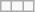<table Class=wikitable>
<tr>
<td></td>
<td></td>
<td></td>
</tr>
</table>
